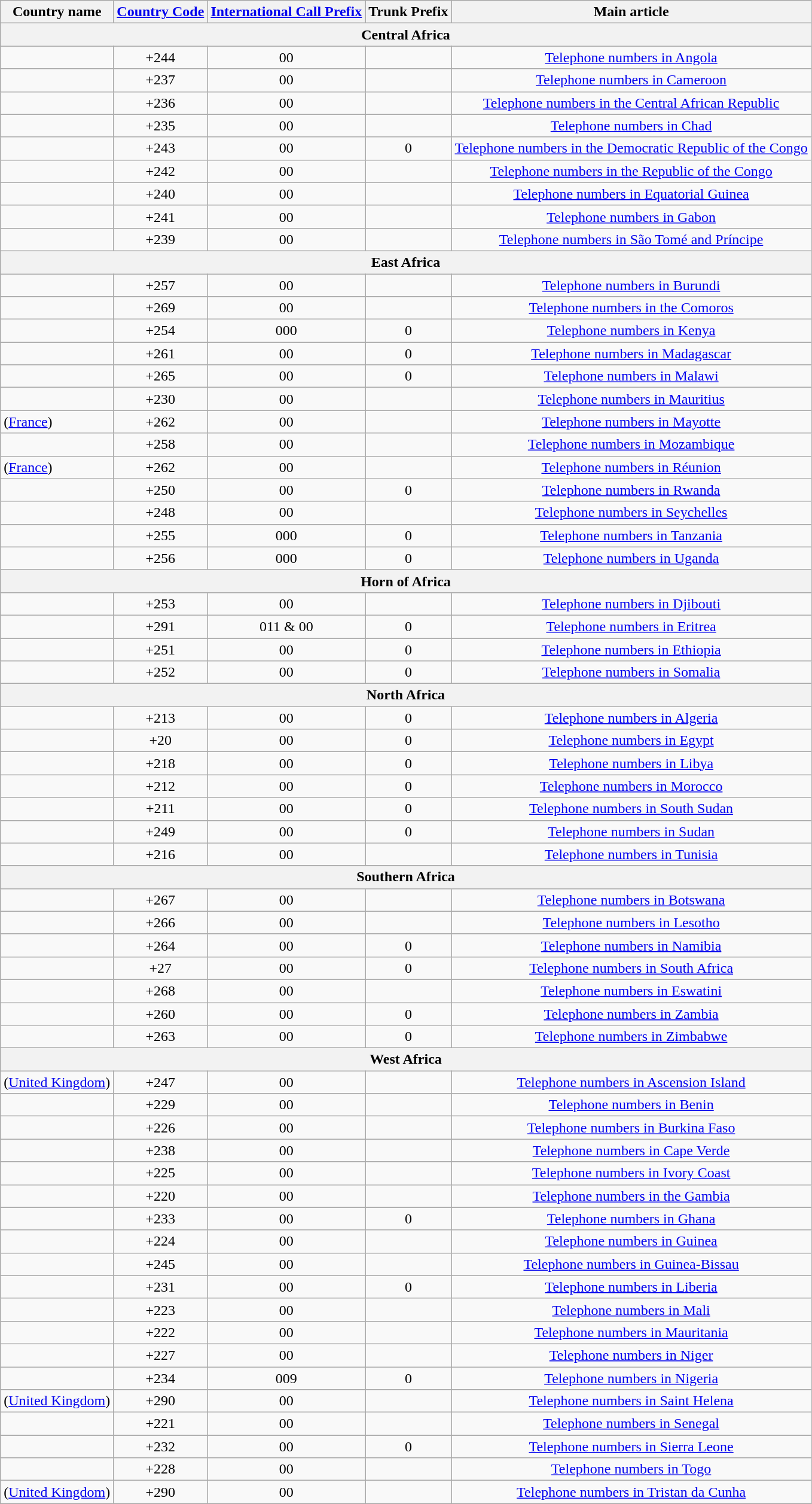<table class=wikitable>
<tr>
<th>Country name</th>
<th><a href='#'>Country Code</a></th>
<th><a href='#'>International Call Prefix</a></th>
<th>Trunk Prefix</th>
<th>Main article</th>
</tr>
<tr align=center>
<th colspan=5>Central Africa</th>
</tr>
<tr align=center>
<td align=left></td>
<td>+244</td>
<td>00</td>
<td></td>
<td><a href='#'>Telephone numbers in Angola</a></td>
</tr>
<tr align=center>
<td align=left></td>
<td>+237</td>
<td>00</td>
<td></td>
<td><a href='#'>Telephone numbers in Cameroon</a></td>
</tr>
<tr align=center>
<td align=left></td>
<td>+236</td>
<td>00</td>
<td></td>
<td><a href='#'>Telephone numbers in the Central African Republic</a></td>
</tr>
<tr align=center>
<td align=left></td>
<td>+235</td>
<td>00</td>
<td></td>
<td><a href='#'>Telephone numbers in Chad</a></td>
</tr>
<tr align=center>
<td align=left></td>
<td>+243</td>
<td>00</td>
<td>0</td>
<td><a href='#'>Telephone numbers in the Democratic Republic of the Congo</a></td>
</tr>
<tr align=center>
<td align=left></td>
<td>+242</td>
<td>00</td>
<td></td>
<td><a href='#'>Telephone numbers in the Republic of the Congo</a></td>
</tr>
<tr align=center>
<td align=left></td>
<td>+240</td>
<td>00</td>
<td></td>
<td><a href='#'>Telephone numbers in Equatorial Guinea</a></td>
</tr>
<tr align=center>
<td align=left></td>
<td>+241</td>
<td>00</td>
<td></td>
<td><a href='#'>Telephone numbers in Gabon</a></td>
</tr>
<tr align=center>
<td align=left></td>
<td>+239</td>
<td>00</td>
<td></td>
<td><a href='#'>Telephone numbers in São Tomé and Príncipe</a></td>
</tr>
<tr align=center>
<th colspan=5>East Africa</th>
</tr>
<tr align=center>
<td align=left></td>
<td>+257</td>
<td>00</td>
<td></td>
<td><a href='#'>Telephone numbers in Burundi</a></td>
</tr>
<tr align=center>
<td align=left></td>
<td>+269</td>
<td>00</td>
<td></td>
<td><a href='#'>Telephone numbers in the Comoros</a></td>
</tr>
<tr align=center>
<td align=left></td>
<td>+254</td>
<td>000</td>
<td>0</td>
<td><a href='#'>Telephone numbers in Kenya</a></td>
</tr>
<tr align=center>
<td align=left></td>
<td>+261</td>
<td>00</td>
<td>0</td>
<td><a href='#'>Telephone numbers in Madagascar</a></td>
</tr>
<tr align=center>
<td align=left></td>
<td>+265</td>
<td>00</td>
<td>0</td>
<td><a href='#'>Telephone numbers in Malawi</a></td>
</tr>
<tr align=center>
<td align=left></td>
<td>+230</td>
<td>00</td>
<td></td>
<td><a href='#'>Telephone numbers in Mauritius</a></td>
</tr>
<tr align=center>
<td align=left> (<a href='#'>France</a>)</td>
<td>+262</td>
<td>00</td>
<td></td>
<td><a href='#'>Telephone numbers in Mayotte</a></td>
</tr>
<tr align=center>
<td align=left></td>
<td>+258</td>
<td>00</td>
<td></td>
<td><a href='#'>Telephone numbers in Mozambique</a></td>
</tr>
<tr align=center>
<td align=left> (<a href='#'>France</a>)</td>
<td>+262</td>
<td>00</td>
<td></td>
<td><a href='#'>Telephone numbers in Réunion</a></td>
</tr>
<tr align=center>
<td align=left></td>
<td>+250</td>
<td>00</td>
<td>0</td>
<td><a href='#'>Telephone numbers in Rwanda</a></td>
</tr>
<tr align=center>
<td align=left></td>
<td>+248</td>
<td>00</td>
<td></td>
<td><a href='#'>Telephone numbers in Seychelles</a></td>
</tr>
<tr align=center>
<td align=left></td>
<td>+255</td>
<td>000</td>
<td>0</td>
<td><a href='#'>Telephone numbers in Tanzania</a></td>
</tr>
<tr align=center>
<td align=left></td>
<td>+256</td>
<td>000</td>
<td>0</td>
<td><a href='#'>Telephone numbers in Uganda</a></td>
</tr>
<tr align=center>
<th colspan=5>Horn of Africa</th>
</tr>
<tr align=center>
<td align=left></td>
<td>+253</td>
<td>00</td>
<td></td>
<td><a href='#'>Telephone numbers in Djibouti</a></td>
</tr>
<tr align=center>
<td align=left></td>
<td>+291</td>
<td>011 & 00</td>
<td>0</td>
<td><a href='#'>Telephone numbers in Eritrea</a></td>
</tr>
<tr align=center>
<td align=left></td>
<td>+251</td>
<td>00</td>
<td>0</td>
<td><a href='#'>Telephone numbers in Ethiopia</a></td>
</tr>
<tr align=center>
<td align=left></td>
<td>+252</td>
<td>00</td>
<td>0</td>
<td><a href='#'>Telephone numbers in Somalia</a></td>
</tr>
<tr align=center>
<th colspan=5>North Africa</th>
</tr>
<tr align=center>
<td align=left></td>
<td>+213</td>
<td>00</td>
<td>0</td>
<td><a href='#'>Telephone numbers in Algeria</a></td>
</tr>
<tr align=center>
<td align=left></td>
<td>+20</td>
<td>00</td>
<td>0</td>
<td><a href='#'>Telephone numbers in Egypt</a></td>
</tr>
<tr align=center>
<td align=left></td>
<td>+218</td>
<td>00</td>
<td>0</td>
<td><a href='#'>Telephone numbers in Libya</a></td>
</tr>
<tr align=center>
<td align=left></td>
<td>+212</td>
<td>00</td>
<td>0</td>
<td><a href='#'>Telephone numbers in Morocco</a></td>
</tr>
<tr align=center>
<td align=left></td>
<td>+211</td>
<td>00</td>
<td>0</td>
<td><a href='#'>Telephone numbers in South Sudan</a></td>
</tr>
<tr align=center>
<td align=left></td>
<td>+249</td>
<td>00</td>
<td>0</td>
<td><a href='#'>Telephone numbers in Sudan</a></td>
</tr>
<tr align=center>
<td align=left></td>
<td>+216</td>
<td>00</td>
<td></td>
<td><a href='#'>Telephone numbers in Tunisia</a></td>
</tr>
<tr align=center>
<th colspan=5>Southern Africa</th>
</tr>
<tr align=center>
<td align=left></td>
<td>+267</td>
<td>00</td>
<td></td>
<td><a href='#'>Telephone numbers in Botswana</a></td>
</tr>
<tr align=center>
<td align=left></td>
<td>+266</td>
<td>00</td>
<td></td>
<td><a href='#'>Telephone numbers in Lesotho</a></td>
</tr>
<tr align=center>
<td align=left></td>
<td>+264</td>
<td>00</td>
<td>0</td>
<td><a href='#'>Telephone numbers in Namibia</a></td>
</tr>
<tr align=center>
<td align=left></td>
<td>+27</td>
<td>00</td>
<td>0</td>
<td><a href='#'>Telephone numbers in South Africa</a></td>
</tr>
<tr align=center>
<td align=left></td>
<td>+268</td>
<td>00</td>
<td></td>
<td><a href='#'>Telephone numbers in Eswatini</a></td>
</tr>
<tr align=center>
<td align=left></td>
<td>+260</td>
<td>00</td>
<td>0</td>
<td><a href='#'>Telephone numbers in Zambia</a></td>
</tr>
<tr align=center>
<td align=left></td>
<td>+263</td>
<td>00</td>
<td>0</td>
<td><a href='#'>Telephone numbers in Zimbabwe</a></td>
</tr>
<tr align=center>
<th colspan=5>West Africa</th>
</tr>
<tr align=center>
<td align=left> (<a href='#'>United Kingdom</a>)</td>
<td>+247</td>
<td>00</td>
<td></td>
<td><a href='#'>Telephone numbers in Ascension Island</a></td>
</tr>
<tr align=center>
<td align=left></td>
<td>+229</td>
<td>00</td>
<td></td>
<td><a href='#'>Telephone numbers in Benin</a></td>
</tr>
<tr align=center>
<td align=left></td>
<td>+226</td>
<td>00</td>
<td></td>
<td><a href='#'>Telephone numbers in Burkina Faso</a></td>
</tr>
<tr align=center>
<td align=left></td>
<td>+238</td>
<td>00</td>
<td></td>
<td><a href='#'>Telephone numbers in Cape Verde</a></td>
</tr>
<tr align=center>
<td align=left></td>
<td>+225</td>
<td>00</td>
<td></td>
<td><a href='#'>Telephone numbers in Ivory Coast</a></td>
</tr>
<tr align=center>
<td align=left></td>
<td>+220</td>
<td>00</td>
<td></td>
<td><a href='#'>Telephone numbers in the Gambia</a></td>
</tr>
<tr align=center>
<td align=left></td>
<td>+233</td>
<td>00</td>
<td>0</td>
<td><a href='#'>Telephone numbers in Ghana</a></td>
</tr>
<tr align=center>
<td align=left></td>
<td>+224</td>
<td>00</td>
<td></td>
<td><a href='#'>Telephone numbers in Guinea</a></td>
</tr>
<tr align=center>
<td align=left></td>
<td>+245</td>
<td>00</td>
<td></td>
<td><a href='#'>Telephone numbers in Guinea-Bissau</a></td>
</tr>
<tr align=center>
<td align=left></td>
<td>+231</td>
<td>00</td>
<td>0</td>
<td><a href='#'>Telephone numbers in Liberia</a></td>
</tr>
<tr align=center>
<td align=left></td>
<td>+223</td>
<td>00</td>
<td></td>
<td><a href='#'>Telephone numbers in Mali</a></td>
</tr>
<tr align=center>
<td align=left></td>
<td>+222</td>
<td>00</td>
<td></td>
<td><a href='#'>Telephone numbers in Mauritania</a></td>
</tr>
<tr align=center>
<td align=left></td>
<td>+227</td>
<td>00</td>
<td></td>
<td><a href='#'>Telephone numbers in Niger</a></td>
</tr>
<tr align=center>
<td align=left></td>
<td>+234</td>
<td>009</td>
<td>0</td>
<td><a href='#'>Telephone numbers in Nigeria</a></td>
</tr>
<tr align=center>
<td align=left> (<a href='#'>United Kingdom</a>)</td>
<td>+290</td>
<td>00</td>
<td></td>
<td><a href='#'>Telephone numbers in Saint Helena</a></td>
</tr>
<tr align=center>
<td align=left></td>
<td>+221</td>
<td>00</td>
<td></td>
<td><a href='#'>Telephone numbers in Senegal</a></td>
</tr>
<tr align=center>
<td align=left></td>
<td>+232</td>
<td>00</td>
<td>0</td>
<td><a href='#'>Telephone numbers in Sierra Leone</a></td>
</tr>
<tr align=center>
<td align=left></td>
<td>+228</td>
<td>00</td>
<td></td>
<td><a href='#'>Telephone numbers in Togo</a></td>
</tr>
<tr align=center>
<td align=left> (<a href='#'>United Kingdom</a>)</td>
<td>+290</td>
<td>00</td>
<td></td>
<td><a href='#'>Telephone numbers in Tristan da Cunha</a></td>
</tr>
</table>
